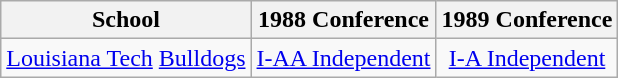<table class="wikitable sortable">
<tr>
<th>School</th>
<th>1988 Conference</th>
<th>1989 Conference</th>
</tr>
<tr style="text-align:center;">
<td><a href='#'>Louisiana Tech</a> <a href='#'>Bulldogs</a></td>
<td><a href='#'>I-AA Independent</a></td>
<td><a href='#'>I-A Independent</a></td>
</tr>
</table>
